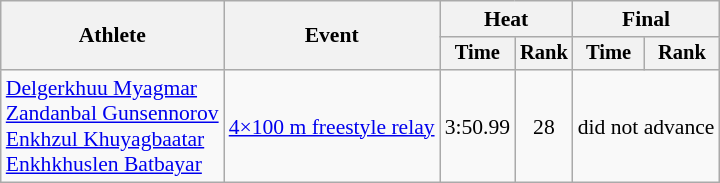<table class="wikitable" style="text-align:center; font-size:90%">
<tr>
<th rowspan=2>Athlete</th>
<th rowspan=2>Event</th>
<th colspan=2>Heat</th>
<th colspan=2>Final</th>
</tr>
<tr style="font-size:95%">
<th>Time</th>
<th>Rank</th>
<th>Time</th>
<th>Rank</th>
</tr>
<tr>
<td align=left><a href='#'>Delgerkhuu Myagmar</a><br><a href='#'>Zandanbal Gunsennorov</a><br><a href='#'>Enkhzul Khuyagbaatar</a><br><a href='#'>Enkhkhuslen Batbayar</a></td>
<td align=left><a href='#'>4×100 m freestyle relay</a></td>
<td>3:50.99</td>
<td>28</td>
<td colspan=2>did not advance</td>
</tr>
</table>
